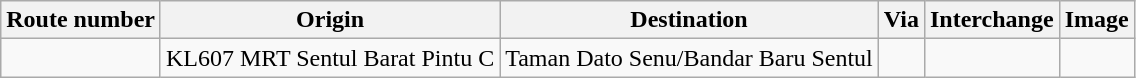<table class="wikitable">
<tr>
<th>Route number</th>
<th>Origin</th>
<th>Destination</th>
<th>Via</th>
<th>Interchange</th>
<th>Image</th>
</tr>
<tr>
<td></td>
<td>KL607 MRT Sentul Barat Pintu C</td>
<td>Taman Dato Senu/Bandar Baru Sentul</td>
<td><br></td>
<td></td>
<td></td>
</tr>
</table>
